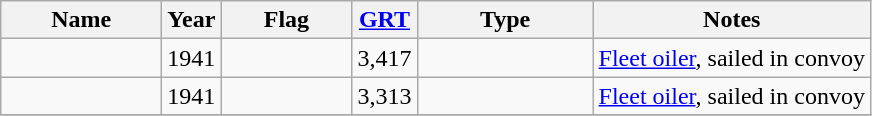<table class="wikitable sortable nowraplinks">
<tr>
<th scope="col" width="100px">Name</th>
<th scope="col" width="25px">Year</th>
<th scope="col" width="80px">Flag</th>
<th scope="col" width="25px"><a href='#'>GRT</a></th>
<th scope="col" width="110px">Type</th>
<th>Notes</th>
</tr>
<tr>
<td align="left"></td>
<td align="left">1941</td>
<td align="left"></td>
<td align="right">3,417</td>
<td></td>
<td><a href='#'>Fleet oiler</a>, sailed in convoy</td>
</tr>
<tr>
<td align="left"></td>
<td align="left">1941</td>
<td align="left"></td>
<td align="right">3,313</td>
<td></td>
<td><a href='#'>Fleet oiler</a>, sailed in convoy</td>
</tr>
<tr>
</tr>
</table>
